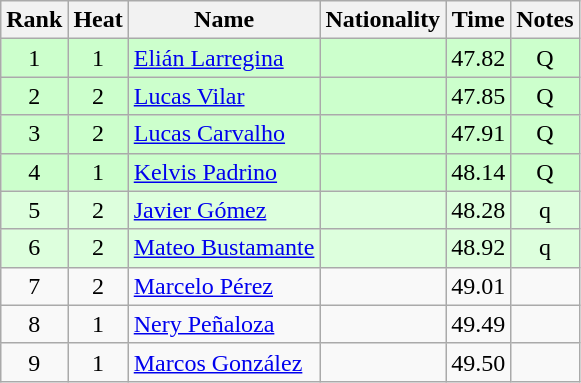<table class="wikitable sortable" style="text-align:center">
<tr>
<th>Rank</th>
<th>Heat</th>
<th>Name</th>
<th>Nationality</th>
<th>Time</th>
<th>Notes</th>
</tr>
<tr bgcolor=ccffcc>
<td>1</td>
<td>1</td>
<td align=left><a href='#'>Elián Larregina</a></td>
<td align=left></td>
<td>47.82</td>
<td>Q</td>
</tr>
<tr bgcolor=ccffcc>
<td>2</td>
<td>2</td>
<td align=left><a href='#'>Lucas Vilar</a></td>
<td align=left></td>
<td>47.85</td>
<td>Q</td>
</tr>
<tr bgcolor=ccffcc>
<td>3</td>
<td>2</td>
<td align=left><a href='#'>Lucas Carvalho</a></td>
<td align=left></td>
<td>47.91</td>
<td>Q</td>
</tr>
<tr bgcolor=ccffcc>
<td>4</td>
<td>1</td>
<td align=left><a href='#'>Kelvis Padrino</a></td>
<td align=left></td>
<td>48.14</td>
<td>Q</td>
</tr>
<tr bgcolor=ddffdd>
<td>5</td>
<td>2</td>
<td align=left><a href='#'>Javier Gómez</a></td>
<td align=left></td>
<td>48.28</td>
<td>q</td>
</tr>
<tr bgcolor=ddffdd>
<td>6</td>
<td>2</td>
<td align=left><a href='#'>Mateo Bustamante</a></td>
<td align=left></td>
<td>48.92</td>
<td>q</td>
</tr>
<tr>
<td>7</td>
<td>2</td>
<td align=left><a href='#'>Marcelo Pérez</a></td>
<td align=left></td>
<td>49.01</td>
<td></td>
</tr>
<tr>
<td>8</td>
<td>1</td>
<td align=left><a href='#'>Nery Peñaloza</a></td>
<td align=left></td>
<td>49.49</td>
<td></td>
</tr>
<tr>
<td>9</td>
<td>1</td>
<td align=left><a href='#'>Marcos González</a></td>
<td align=left></td>
<td>49.50</td>
<td></td>
</tr>
</table>
